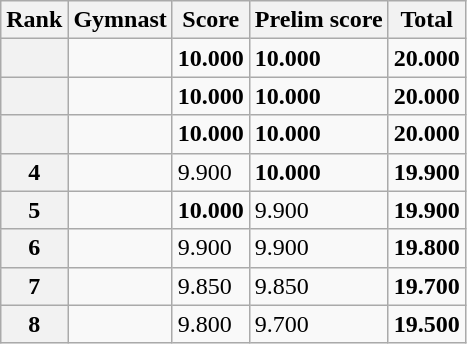<table class="wikitable sortable">
<tr>
<th scope="col">Rank</th>
<th scope="col">Gymnast</th>
<th scope="col">Score</th>
<th scope="col">Prelim score</th>
<th scope="col">Total</th>
</tr>
<tr>
<th scope="row"></th>
<td></td>
<td><strong>10.000</strong></td>
<td><strong>10.000</strong></td>
<td><strong>20.000</strong></td>
</tr>
<tr>
<th scope="row"></th>
<td></td>
<td><strong>10.000</strong></td>
<td><strong>10.000</strong></td>
<td><strong>20.000</strong></td>
</tr>
<tr>
<th scope="row"></th>
<td></td>
<td><strong>10.000</strong></td>
<td><strong>10.000</strong></td>
<td><strong>20.000</strong></td>
</tr>
<tr>
<th scope="row">4</th>
<td></td>
<td>9.900</td>
<td><strong>10.000</strong></td>
<td><strong>19.900</strong></td>
</tr>
<tr>
<th scope="row">5</th>
<td></td>
<td><strong>10.000</strong></td>
<td>9.900</td>
<td><strong>19.900</strong></td>
</tr>
<tr>
<th scope="row">6</th>
<td></td>
<td>9.900</td>
<td>9.900</td>
<td><strong>19.800</strong></td>
</tr>
<tr>
<th scope="row">7</th>
<td></td>
<td>9.850</td>
<td>9.850</td>
<td><strong>19.700</strong></td>
</tr>
<tr>
<th scope="row">8</th>
<td></td>
<td>9.800</td>
<td>9.700</td>
<td><strong>19.500</strong></td>
</tr>
</table>
